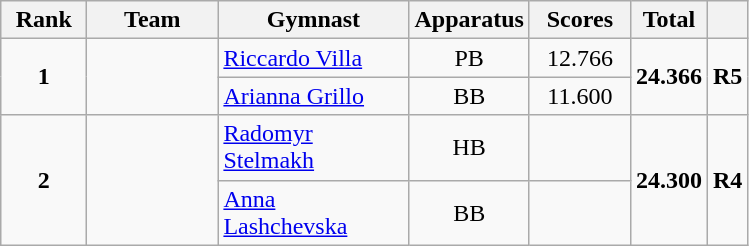<table style="text-align:center;" class="wikitable sortable">
<tr>
<th scope="col" style="width:50px;">Rank</th>
<th scope="col" style="width:80px;">Team</th>
<th scope="col" style="width:120px;">Gymnast</th>
<th scope="col" style="width:20px;">Apparatus</th>
<th scope="col" style="width:60px;">Scores</th>
<th>Total</th>
<th></th>
</tr>
<tr>
<td rowspan="2"><strong>1</strong></td>
<td rowspan="2" align="left"></td>
<td align="left"><a href='#'>Riccardo Villa</a></td>
<td>PB</td>
<td>12.766</td>
<td rowspan="2"><strong>24.366</strong></td>
<td rowspan="2"><strong>R5</strong></td>
</tr>
<tr>
<td align="left"><a href='#'>Arianna Grillo</a></td>
<td>BB</td>
<td>11.600</td>
</tr>
<tr>
<td rowspan="2"><strong>2</strong></td>
<td rowspan="2" align="left"></td>
<td align="left"><a href='#'>Radomyr Stelmakh</a></td>
<td>HB</td>
<td></td>
<td rowspan="2"><strong>24.300</strong></td>
<td rowspan="2"><strong>R4</strong></td>
</tr>
<tr>
<td align="left"><a href='#'>Anna Lashchevska</a></td>
<td>BB</td>
<td></td>
</tr>
</table>
